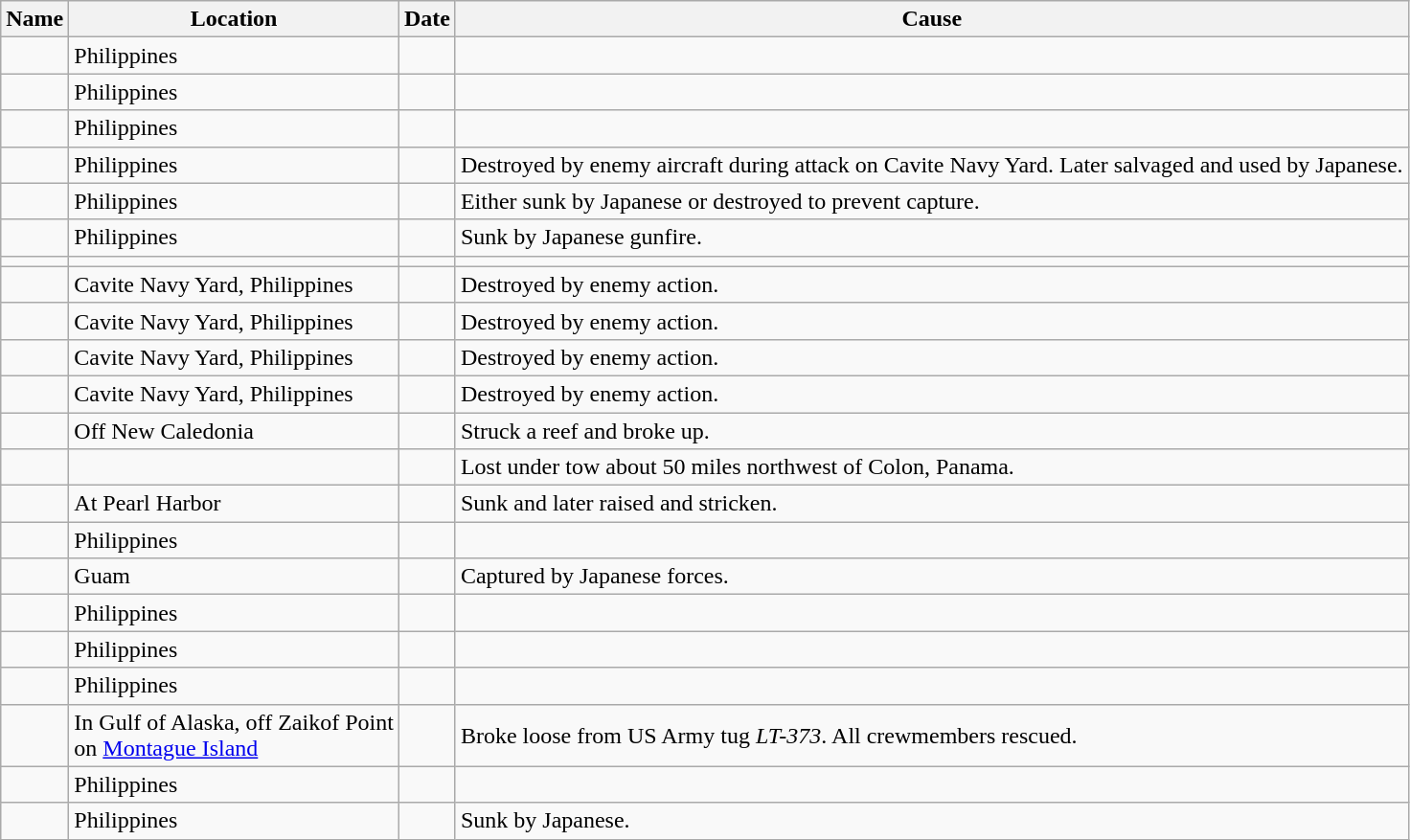<table class="wikitable sortable">
<tr>
<th>Name</th>
<th>Location</th>
<th>Date</th>
<th>Cause</th>
</tr>
<tr>
<td></td>
<td>Philippines</td>
<td></td>
<td></td>
</tr>
<tr>
<td></td>
<td>Philippines</td>
<td></td>
<td></td>
</tr>
<tr>
<td></td>
<td>Philippines</td>
<td></td>
<td></td>
</tr>
<tr>
<td></td>
<td>Philippines</td>
<td></td>
<td>Destroyed by enemy aircraft during attack on Cavite Navy Yard.  Later salvaged and used by Japanese.</td>
</tr>
<tr>
<td></td>
<td>Philippines</td>
<td></td>
<td>Either sunk by Japanese or destroyed to prevent capture.</td>
</tr>
<tr>
<td></td>
<td>Philippines</td>
<td></td>
<td>Sunk by Japanese gunfire.</td>
</tr>
<tr>
<td></td>
<td></td>
<td></td>
<td></td>
</tr>
<tr>
<td></td>
<td>Cavite Navy Yard, Philippines</td>
<td></td>
<td>Destroyed by enemy action.</td>
</tr>
<tr>
<td></td>
<td>Cavite Navy Yard, Philippines</td>
<td></td>
<td>Destroyed by enemy action.</td>
</tr>
<tr>
<td></td>
<td>Cavite Navy Yard, Philippines</td>
<td></td>
<td>Destroyed by enemy action.</td>
</tr>
<tr>
<td></td>
<td>Cavite Navy Yard, Philippines</td>
<td></td>
<td>Destroyed by enemy action.</td>
</tr>
<tr>
<td></td>
<td>Off New Caledonia</td>
<td></td>
<td>Struck a reef and broke up.</td>
</tr>
<tr>
<td></td>
<td></td>
<td></td>
<td>Lost under tow about 50 miles northwest of Colon, Panama.</td>
</tr>
<tr>
<td></td>
<td>At Pearl Harbor</td>
<td></td>
<td>Sunk and later raised and stricken.</td>
</tr>
<tr>
<td></td>
<td>Philippines</td>
<td></td>
<td></td>
</tr>
<tr>
<td></td>
<td>Guam</td>
<td></td>
<td>Captured by Japanese forces.</td>
</tr>
<tr>
<td></td>
<td>Philippines</td>
<td></td>
<td></td>
</tr>
<tr>
<td></td>
<td>Philippines</td>
<td></td>
<td></td>
</tr>
<tr>
<td></td>
<td>Philippines</td>
<td></td>
<td></td>
</tr>
<tr>
<td></td>
<td>In Gulf of Alaska, off Zaikof Point <br>on <a href='#'>Montague Island</a></td>
<td></td>
<td>Broke loose from US Army tug <em>LT-373</em>.  All crewmembers rescued.</td>
</tr>
<tr>
<td></td>
<td>Philippines</td>
<td></td>
<td></td>
</tr>
<tr>
<td></td>
<td>Philippines</td>
<td></td>
<td>Sunk by Japanese.</td>
</tr>
</table>
